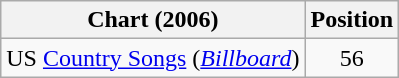<table class="wikitable sortable">
<tr>
<th scope="col">Chart (2006)</th>
<th scope="col">Position</th>
</tr>
<tr>
<td>US <a href='#'>Country Songs</a> (<em><a href='#'>Billboard</a></em>)</td>
<td align="center">56</td>
</tr>
</table>
